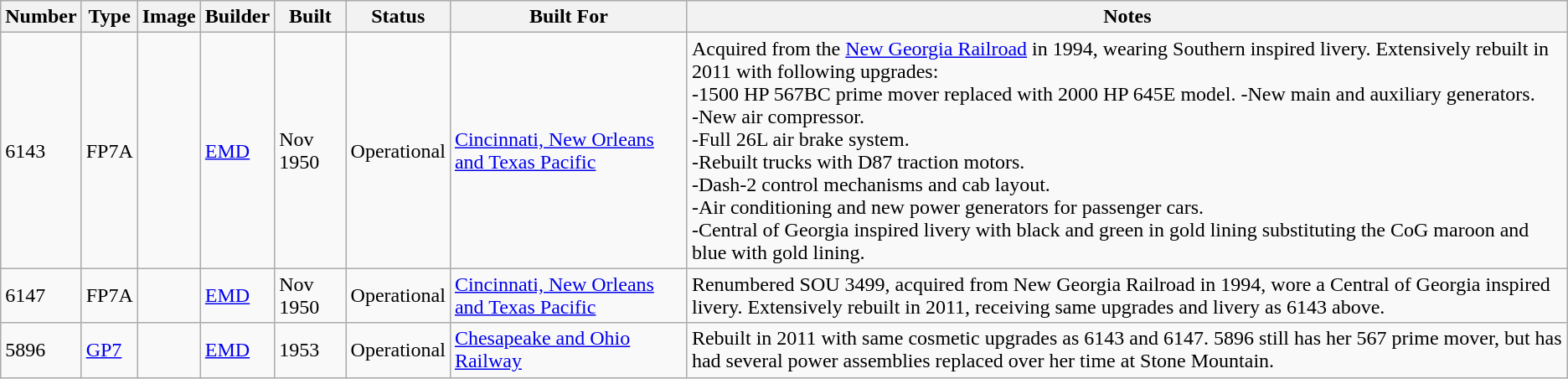<table class="wikitable">
<tr>
<th>Number</th>
<th>Type</th>
<th>Image</th>
<th>Builder</th>
<th>Built</th>
<th>Status</th>
<th>Built For</th>
<th>Notes</th>
</tr>
<tr>
<td>6143</td>
<td>FP7A</td>
<td></td>
<td><a href='#'>EMD</a></td>
<td>Nov 1950</td>
<td>Operational</td>
<td><a href='#'>Cincinnati, New Orleans and Texas Pacific</a></td>
<td>Acquired from the <a href='#'>New Georgia Railroad</a> in 1994, wearing Southern inspired livery.  Extensively rebuilt in 2011 with following upgrades:<br>-1500 HP 567BC prime mover replaced with 2000 HP 645E model.
-New main and auxiliary generators.<br>
-New air compressor.<br>
-Full 26L air brake system.<br>
-Rebuilt trucks with D87 traction motors.<br>
-Dash-2 control mechanisms and cab layout.<br>
-Air conditioning and new power generators for passenger cars.<br>
-Central of Georgia inspired livery with black and green in gold lining substituting the CoG maroon and blue with gold lining.</td>
</tr>
<tr>
<td>6147</td>
<td>FP7A</td>
<td></td>
<td><a href='#'>EMD</a></td>
<td>Nov 1950</td>
<td>Operational</td>
<td><a href='#'>Cincinnati, New Orleans and Texas Pacific</a></td>
<td>Renumbered SOU 3499, acquired from New Georgia Railroad in 1994, wore a Central of Georgia inspired livery.  Extensively rebuilt in 2011, receiving same upgrades and livery as 6143 above.</td>
</tr>
<tr>
<td>5896</td>
<td><a href='#'>GP7</a></td>
<td></td>
<td><a href='#'>EMD</a></td>
<td>1953</td>
<td>Operational</td>
<td><a href='#'>Chesapeake and Ohio Railway</a></td>
<td>Rebuilt in 2011 with same cosmetic upgrades as 6143 and 6147. 5896 still has her 567 prime mover, but has had several power assemblies replaced over her time at Stone Mountain.</td>
</tr>
</table>
